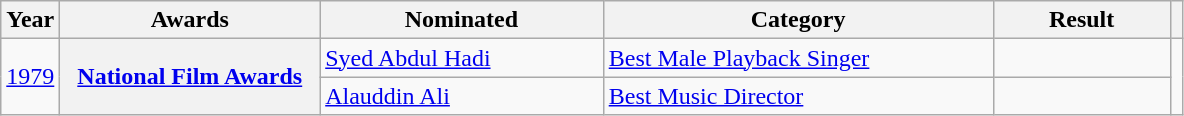<table class="wikitable sortable plainrowheaders">
<tr>
<th width=5%>Year</th>
<th width=22%>Awards</th>
<th width=24%>Nominated</th>
<th width=33%>Category</th>
<th width=15%>Result</th>
<th width=5%></th>
</tr>
<tr>
<td rowspan="2"><a href='#'>1979</a></td>
<th scope="row" rowspan="2"><a href='#'>National Film Awards</a></th>
<td><a href='#'>Syed Abdul Hadi</a></td>
<td><a href='#'>Best Male Playback Singer</a></td>
<td></td>
<td rowspan="2"></td>
</tr>
<tr>
<td><a href='#'>Alauddin Ali</a></td>
<td><a href='#'>Best Music Director</a></td>
<td></td>
</tr>
</table>
